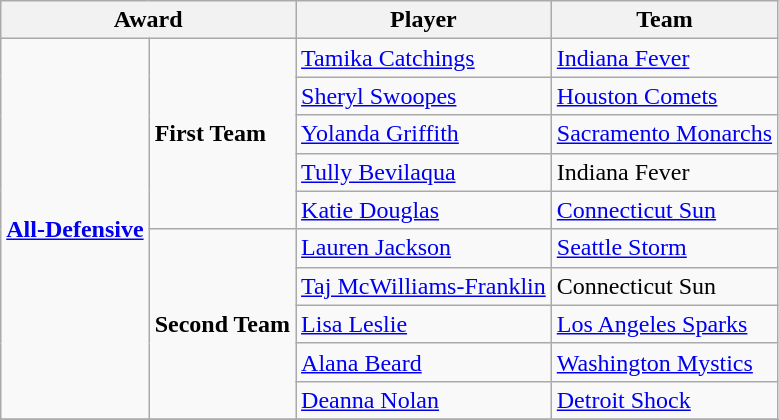<table class="wikitable">
<tr>
<th colspan=2>Award</th>
<th>Player</th>
<th>Team</th>
</tr>
<tr>
<td rowspan=10><strong><a href='#'>All-Defensive</a></strong></td>
<td rowspan=5><strong>First Team</strong></td>
<td><a href='#'>Tamika Catchings</a></td>
<td><a href='#'>Indiana Fever</a></td>
</tr>
<tr>
<td><a href='#'>Sheryl Swoopes</a></td>
<td><a href='#'>Houston Comets</a></td>
</tr>
<tr>
<td><a href='#'>Yolanda Griffith</a></td>
<td><a href='#'>Sacramento Monarchs</a></td>
</tr>
<tr>
<td><a href='#'>Tully Bevilaqua</a></td>
<td>Indiana Fever</td>
</tr>
<tr>
<td><a href='#'>Katie Douglas</a></td>
<td><a href='#'>Connecticut Sun</a></td>
</tr>
<tr>
<td rowspan=5><strong>Second Team</strong></td>
<td><a href='#'>Lauren Jackson</a></td>
<td><a href='#'>Seattle Storm</a></td>
</tr>
<tr>
<td><a href='#'>Taj McWilliams-Franklin</a></td>
<td>Connecticut Sun</td>
</tr>
<tr>
<td><a href='#'>Lisa Leslie</a></td>
<td><a href='#'>Los Angeles Sparks</a></td>
</tr>
<tr>
<td><a href='#'>Alana Beard</a></td>
<td><a href='#'>Washington Mystics</a></td>
</tr>
<tr>
<td><a href='#'>Deanna Nolan</a></td>
<td><a href='#'>Detroit Shock</a></td>
</tr>
<tr>
</tr>
</table>
